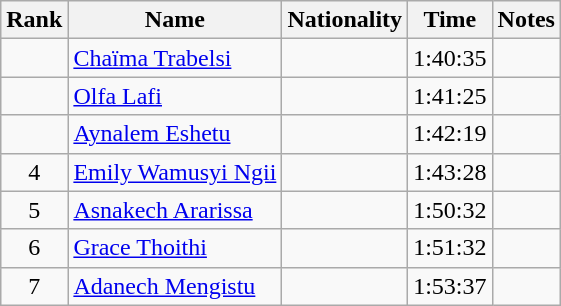<table class="wikitable sortable" style="text-align:center">
<tr>
<th>Rank</th>
<th>Name</th>
<th>Nationality</th>
<th>Time</th>
<th>Notes</th>
</tr>
<tr>
<td></td>
<td align=left><a href='#'>Chaïma Trabelsi</a></td>
<td align=left></td>
<td>1:40:35</td>
<td></td>
</tr>
<tr>
<td></td>
<td align=left><a href='#'>Olfa Lafi</a></td>
<td align=left></td>
<td>1:41:25</td>
<td></td>
</tr>
<tr>
<td></td>
<td align=left><a href='#'>Aynalem Eshetu</a></td>
<td align=left></td>
<td>1:42:19</td>
<td></td>
</tr>
<tr>
<td>4</td>
<td align=left><a href='#'>Emily Wamusyi Ngii</a></td>
<td align=left></td>
<td>1:43:28</td>
<td></td>
</tr>
<tr>
<td>5</td>
<td align=left><a href='#'>Asnakech Ararissa</a></td>
<td align=left></td>
<td>1:50:32</td>
<td></td>
</tr>
<tr>
<td>6</td>
<td align=left><a href='#'>Grace Thoithi</a></td>
<td align=left></td>
<td>1:51:32</td>
<td></td>
</tr>
<tr>
<td>7</td>
<td align=left><a href='#'>Adanech Mengistu</a></td>
<td align=left></td>
<td>1:53:37</td>
<td></td>
</tr>
</table>
